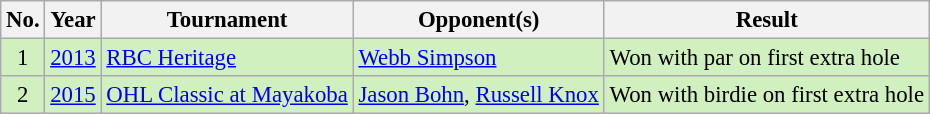<table class="wikitable" style="font-size:95%;">
<tr>
<th>No.</th>
<th>Year</th>
<th>Tournament</th>
<th>Opponent(s)</th>
<th>Result</th>
</tr>
<tr style="background:#D0F0C0;">
<td align=center>1</td>
<td><a href='#'>2013</a></td>
<td><a href='#'>RBC Heritage</a></td>
<td> <a href='#'>Webb Simpson</a></td>
<td>Won with par on first extra hole</td>
</tr>
<tr style="background:#D0F0C0;">
<td align=center>2</td>
<td><a href='#'>2015</a></td>
<td><a href='#'>OHL Classic at Mayakoba</a></td>
<td> <a href='#'>Jason Bohn</a>,  <a href='#'>Russell Knox</a></td>
<td>Won with birdie on first extra hole</td>
</tr>
</table>
